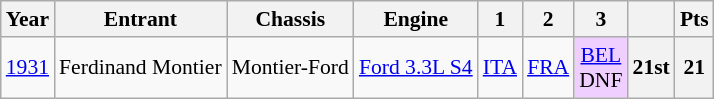<table class="wikitable" style="text-align:center; font-size:90%">
<tr>
<th>Year</th>
<th>Entrant</th>
<th>Chassis</th>
<th>Engine</th>
<th>1</th>
<th>2</th>
<th>3</th>
<th></th>
<th>Pts</th>
</tr>
<tr>
<td><a href='#'>1931</a></td>
<td> 	Ferdinand Montier</td>
<td>Montier-Ford</td>
<td><a href='#'>Ford 3.3L S4</a></td>
<td><a href='#'>ITA</a></td>
<td><a href='#'>FRA</a></td>
<td style="background-color:#EFCFFF"><a href='#'>BEL</a><br>DNF</td>
<th>21st</th>
<th>21</th>
</tr>
</table>
